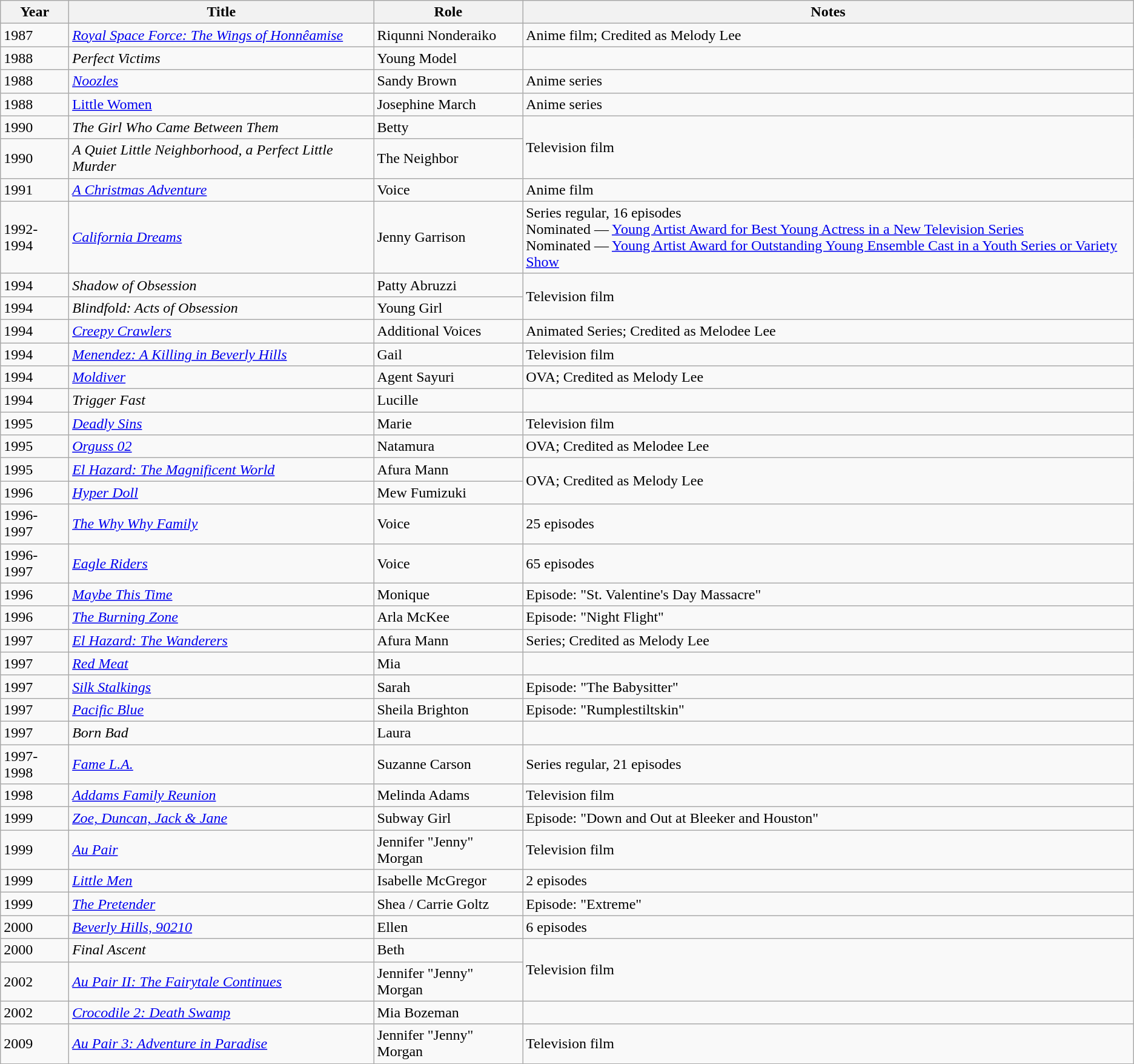<table class="wikitable sortable">
<tr>
<th>Year</th>
<th>Title</th>
<th>Role</th>
<th>Notes</th>
</tr>
<tr>
<td>1987</td>
<td><em><a href='#'>Royal Space Force: The Wings of Honnêamise</a></em></td>
<td>Riqunni Nonderaiko</td>
<td>Anime film; Credited as Melody Lee</td>
</tr>
<tr>
<td>1988</td>
<td><em>Perfect Victims</em></td>
<td>Young Model</td>
<td></td>
</tr>
<tr>
<td>1988</td>
<td><em><a href='#'>Noozles</a></em></td>
<td>Sandy Brown</td>
<td>Anime series</td>
</tr>
<tr>
<td>1988</td>
<td><em><a href='#'></em>Little Women<em></a></em></td>
<td>Josephine March</td>
<td>Anime series</td>
</tr>
<tr>
<td>1990</td>
<td><em>The Girl Who Came Between Them</em></td>
<td>Betty</td>
<td rowspan="2">Television film</td>
</tr>
<tr>
<td>1990</td>
<td><em>A Quiet Little Neighborhood, a Perfect Little Murder</em></td>
<td>The Neighbor</td>
</tr>
<tr>
<td>1991</td>
<td><em><a href='#'>A Christmas Adventure</a></em></td>
<td>Voice</td>
<td>Anime film</td>
</tr>
<tr>
<td>1992-1994</td>
<td><em><a href='#'>California Dreams</a></em></td>
<td>Jenny Garrison</td>
<td>Series regular, 16 episodes<br>Nominated — <a href='#'>Young Artist Award for Best Young Actress in a New Television Series</a><br>Nominated — <a href='#'>Young Artist Award for Outstanding Young Ensemble Cast in a Youth Series or Variety Show</a></td>
</tr>
<tr>
<td>1994</td>
<td><em>Shadow of Obsession</em></td>
<td>Patty Abruzzi</td>
<td rowspan="2">Television film</td>
</tr>
<tr>
<td>1994</td>
<td><em>Blindfold: Acts of Obsession</em></td>
<td>Young Girl</td>
</tr>
<tr>
<td>1994</td>
<td><em><a href='#'>Creepy Crawlers</a></em></td>
<td>Additional Voices</td>
<td>Animated Series; Credited as Melodee Lee</td>
</tr>
<tr>
<td>1994</td>
<td><em><a href='#'>Menendez: A Killing in Beverly Hills</a></em></td>
<td>Gail</td>
<td>Television film</td>
</tr>
<tr>
<td>1994</td>
<td><em><a href='#'>Moldiver</a></em></td>
<td>Agent Sayuri</td>
<td>OVA; Credited as Melody Lee</td>
</tr>
<tr>
<td>1994</td>
<td><em>Trigger Fast</em></td>
<td>Lucille</td>
<td></td>
</tr>
<tr>
<td>1995</td>
<td><em><a href='#'>Deadly Sins</a></em></td>
<td>Marie</td>
<td>Television film</td>
</tr>
<tr>
<td>1995</td>
<td><em><a href='#'>Orguss 02</a></em></td>
<td>Natamura</td>
<td>OVA; Credited as Melodee Lee</td>
</tr>
<tr>
<td>1995</td>
<td><em><a href='#'>El Hazard: The Magnificent World</a></em></td>
<td>Afura Mann</td>
<td rowspan="2">OVA; Credited as Melody Lee</td>
</tr>
<tr>
<td>1996</td>
<td><em><a href='#'>Hyper Doll</a></em></td>
<td>Mew Fumizuki</td>
</tr>
<tr>
<td>1996-1997</td>
<td><em><a href='#'>The Why Why Family</a></em></td>
<td>Voice</td>
<td>25 episodes</td>
</tr>
<tr>
<td>1996-1997</td>
<td><em><a href='#'>Eagle Riders</a></em></td>
<td>Voice</td>
<td>65 episodes</td>
</tr>
<tr>
<td>1996</td>
<td><em><a href='#'>Maybe This Time</a></em></td>
<td>Monique</td>
<td>Episode: "St. Valentine's Day Massacre"</td>
</tr>
<tr>
<td>1996</td>
<td><em><a href='#'>The Burning Zone</a></em></td>
<td>Arla McKee</td>
<td>Episode: "Night Flight"</td>
</tr>
<tr>
<td>1997</td>
<td><em><a href='#'>El Hazard: The Wanderers</a></em></td>
<td>Afura Mann</td>
<td>Series; Credited as Melody Lee</td>
</tr>
<tr>
<td>1997</td>
<td><em><a href='#'>Red Meat</a></em></td>
<td>Mia</td>
<td></td>
</tr>
<tr>
<td>1997</td>
<td><em><a href='#'>Silk Stalkings</a></em></td>
<td>Sarah</td>
<td>Episode: "The Babysitter"</td>
</tr>
<tr>
<td>1997</td>
<td><em><a href='#'>Pacific Blue</a></em></td>
<td>Sheila Brighton</td>
<td>Episode: "Rumplestiltskin"</td>
</tr>
<tr>
<td>1997</td>
<td><em>Born Bad</em></td>
<td>Laura</td>
<td></td>
</tr>
<tr>
<td>1997-1998</td>
<td><em><a href='#'>Fame L.A.</a></em></td>
<td>Suzanne Carson</td>
<td>Series regular, 21 episodes</td>
</tr>
<tr>
<td>1998</td>
<td><em><a href='#'>Addams Family Reunion</a></em></td>
<td>Melinda Adams</td>
<td>Television film</td>
</tr>
<tr>
<td>1999</td>
<td><em><a href='#'>Zoe, Duncan, Jack & Jane</a></em></td>
<td>Subway Girl</td>
<td>Episode: "Down and Out at Bleeker and Houston"</td>
</tr>
<tr>
<td>1999</td>
<td><em><a href='#'>Au Pair</a></em></td>
<td>Jennifer "Jenny" Morgan</td>
<td>Television film</td>
</tr>
<tr>
<td>1999</td>
<td><em><a href='#'>Little Men</a></em></td>
<td>Isabelle McGregor</td>
<td>2 episodes</td>
</tr>
<tr>
<td>1999</td>
<td><em><a href='#'>The Pretender</a></em></td>
<td>Shea / Carrie Goltz</td>
<td>Episode: "Extreme"</td>
</tr>
<tr>
<td>2000</td>
<td><em><a href='#'>Beverly Hills, 90210</a></em></td>
<td>Ellen</td>
<td>6 episodes</td>
</tr>
<tr>
<td>2000</td>
<td><em>Final Ascent</em></td>
<td>Beth</td>
<td rowspan="2">Television film</td>
</tr>
<tr>
<td>2002</td>
<td><em><a href='#'>Au Pair II: The Fairytale Continues</a></em></td>
<td>Jennifer "Jenny" Morgan</td>
</tr>
<tr>
<td>2002</td>
<td><em><a href='#'>Crocodile 2: Death Swamp</a></em></td>
<td>Mia Bozeman</td>
<td></td>
</tr>
<tr>
<td>2009</td>
<td><em><a href='#'>Au Pair 3: Adventure in Paradise</a></em></td>
<td>Jennifer "Jenny" Morgan</td>
<td>Television film</td>
</tr>
</table>
